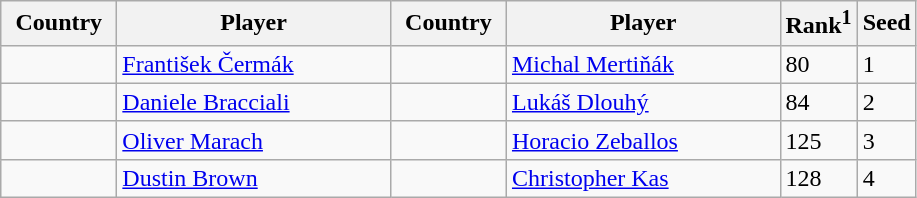<table class="sortable wikitable">
<tr>
<th width="70">Country</th>
<th width="175">Player</th>
<th width="70">Country</th>
<th width="175">Player</th>
<th>Rank<sup>1</sup></th>
<th>Seed</th>
</tr>
<tr>
<td></td>
<td><a href='#'>František Čermák</a></td>
<td></td>
<td><a href='#'>Michal Mertiňák</a></td>
<td>80</td>
<td>1</td>
</tr>
<tr>
<td></td>
<td><a href='#'>Daniele Bracciali</a></td>
<td></td>
<td><a href='#'>Lukáš Dlouhý</a></td>
<td>84</td>
<td>2</td>
</tr>
<tr>
<td></td>
<td><a href='#'>Oliver Marach</a></td>
<td></td>
<td><a href='#'>Horacio Zeballos</a></td>
<td>125</td>
<td>3</td>
</tr>
<tr>
<td></td>
<td><a href='#'>Dustin Brown</a></td>
<td></td>
<td><a href='#'>Christopher Kas</a></td>
<td>128</td>
<td>4</td>
</tr>
</table>
